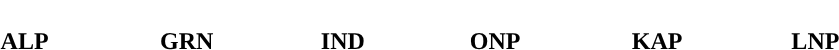<table style="width:50%; text-align:center;">
<tr style="color:white;">
<td style="color:white; background:"><strong>52</strong></td>
<td style="background:"><strong>2</strong></td>
<td style="background:"><strong>1</strong></td>
<td style="background:"><strong>1</strong></td>
<td style="background:"><strong>3</strong></td>
<td style="background:"><strong>34</strong></td>
</tr>
<tr>
<td style="color:"><strong>ALP</strong></td>
<td><span><strong>GRN</strong></span></td>
<td style="color: black;"><strong>IND</strong></td>
<td><span><strong>ONP</strong></span></td>
<td style="color:"><strong>KAP</strong></td>
<td><span><strong>LNP</strong></span></td>
</tr>
</table>
